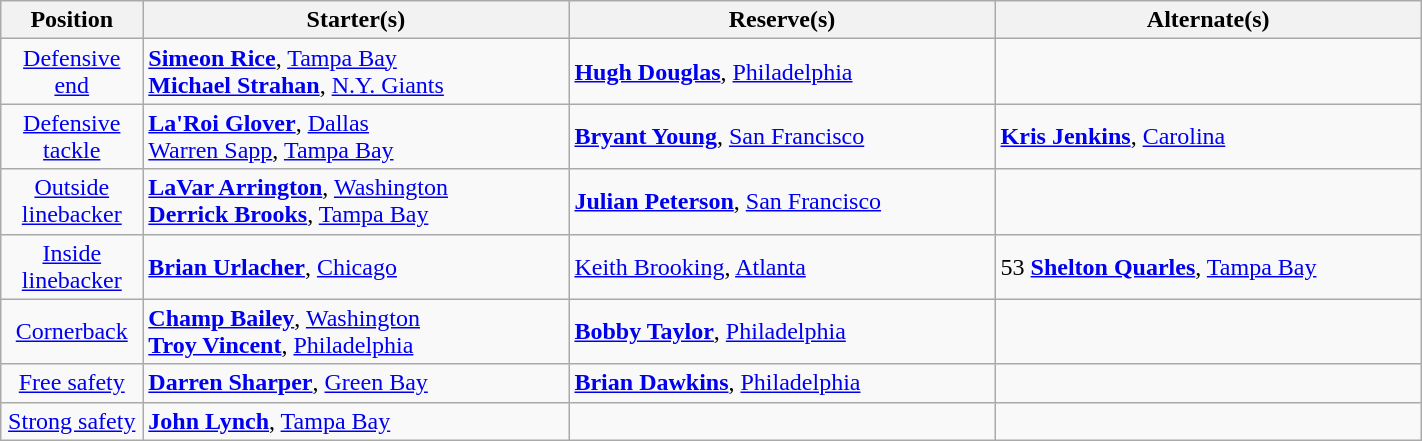<table class="wikitable" style="width:75%;">
<tr>
<th style="width:10%;">Position</th>
<th style="width:30%;">Starter(s)</th>
<th style="width:30%;">Reserve(s)</th>
<th style="width:30%;">Alternate(s)</th>
</tr>
<tr>
<td align=center><a href='#'>Defensive end</a></td>
<td> <strong><a href='#'>Simeon Rice</a></strong>, <a href='#'>Tampa Bay</a><br> <strong><a href='#'>Michael Strahan</a></strong>, <a href='#'>N.Y. Giants</a></td>
<td> <strong><a href='#'>Hugh Douglas</a></strong>, <a href='#'>Philadelphia</a></td>
<td></td>
</tr>
<tr>
<td align=center><a href='#'>Defensive tackle</a></td>
<td> <strong><a href='#'>La'Roi Glover</a></strong>, <a href='#'>Dallas</a><br> <a href='#'>Warren Sapp</a>, <a href='#'>Tampa Bay</a></td>
<td> <strong><a href='#'>Bryant Young</a></strong>, <a href='#'>San Francisco</a></td>
<td> <strong><a href='#'>Kris Jenkins</a></strong>, <a href='#'>Carolina</a></td>
</tr>
<tr>
<td align=center><a href='#'>Outside linebacker</a></td>
<td> <strong><a href='#'>LaVar Arrington</a></strong>, <a href='#'>Washington</a><br> <strong><a href='#'>Derrick Brooks</a></strong>, <a href='#'>Tampa Bay</a></td>
<td> <strong><a href='#'>Julian Peterson</a></strong>, <a href='#'>San Francisco</a></td>
<td></td>
</tr>
<tr>
<td align=center><a href='#'>Inside linebacker</a></td>
<td> <strong><a href='#'>Brian Urlacher</a></strong>, <a href='#'>Chicago</a></td>
<td> <a href='#'>Keith Brooking</a>, <a href='#'>Atlanta</a></td>
<td>53 <strong><a href='#'>Shelton Quarles</a></strong>, <a href='#'>Tampa Bay</a></td>
</tr>
<tr>
<td align=center><a href='#'>Cornerback</a></td>
<td> <strong><a href='#'>Champ Bailey</a></strong>, <a href='#'>Washington</a><br> <strong><a href='#'>Troy Vincent</a></strong>, <a href='#'>Philadelphia</a></td>
<td> <strong><a href='#'>Bobby Taylor</a></strong>, <a href='#'>Philadelphia</a></td>
<td></td>
</tr>
<tr>
<td align=center><a href='#'>Free safety</a></td>
<td> <strong><a href='#'>Darren Sharper</a></strong>, <a href='#'>Green Bay</a></td>
<td> <strong><a href='#'>Brian Dawkins</a></strong>, <a href='#'>Philadelphia</a></td>
<td></td>
</tr>
<tr>
<td align=center><a href='#'>Strong safety</a></td>
<td> <strong><a href='#'>John Lynch</a></strong>, <a href='#'>Tampa Bay</a></td>
<td></td>
<td></td>
</tr>
</table>
